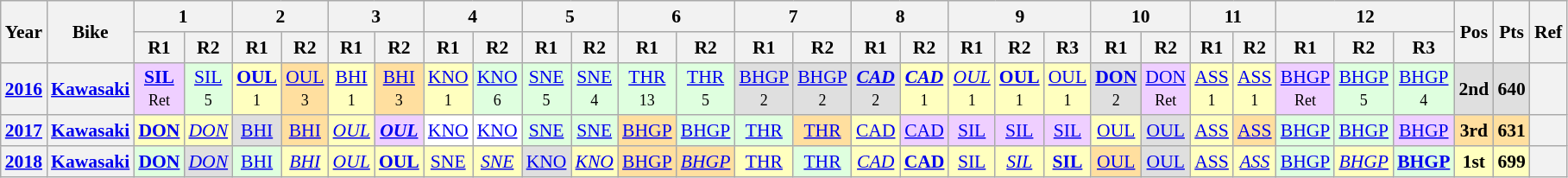<table class="wikitable" style="text-align:center; font-size:90%">
<tr>
<th valign="middle" rowspan=2>Year</th>
<th valign="middle" rowspan=2>Bike</th>
<th colspan=2>1</th>
<th colspan=2>2</th>
<th colspan=2>3</th>
<th colspan=2>4</th>
<th colspan=2>5</th>
<th colspan=2>6</th>
<th colspan=2>7</th>
<th colspan=2>8</th>
<th colspan=3>9</th>
<th colspan=2>10</th>
<th colspan=2>11</th>
<th colspan=3>12</th>
<th rowspan=2>Pos</th>
<th rowspan=2>Pts</th>
<th rowspan=2>Ref</th>
</tr>
<tr>
<th>R1</th>
<th>R2</th>
<th>R1</th>
<th>R2</th>
<th>R1</th>
<th>R2</th>
<th>R1</th>
<th>R2</th>
<th>R1</th>
<th>R2</th>
<th>R1</th>
<th>R2</th>
<th>R1</th>
<th>R2</th>
<th>R1</th>
<th>R2</th>
<th>R1</th>
<th>R2</th>
<th>R3</th>
<th>R1</th>
<th>R2</th>
<th>R1</th>
<th>R2</th>
<th>R1</th>
<th>R2</th>
<th>R3</th>
</tr>
<tr>
<th><a href='#'>2016</a></th>
<th><a href='#'>Kawasaki</a></th>
<td style="background:#EFCFFF;"><strong><a href='#'>SIL</a></strong><br><small>Ret</small></td>
<td style="background:#DFFFDF;"><a href='#'>SIL</a><br><small>5</small></td>
<td style="background:#ffffbf;"><strong><a href='#'>OUL</a></strong><br><small>1</small></td>
<td style="background:#FFDF9F;"><a href='#'>OUL</a><br><small>3</small></td>
<td style="background:#ffffbf;"><a href='#'>BHI</a><br><small>1</small></td>
<td style="background:#FFDF9F;"><a href='#'>BHI</a><br><small>3</small></td>
<td style="background:#ffffbf;"><a href='#'>KNO</a><br><small>1</small></td>
<td style="background:#DFFFDF;"><a href='#'>KNO</a><br><small>6</small></td>
<td style="background:#DFFFDF;"><a href='#'>SNE</a><br><small>5</small></td>
<td style="background:#DFFFDF;"><a href='#'>SNE</a><br><small>4</small></td>
<td style="background:#DFFFDF;"><a href='#'>THR</a><br><small>13</small></td>
<td style="background:#DFFFDF;"><a href='#'>THR</a><br><small>5</small></td>
<td style="background:#DFDFDF;"><a href='#'>BHGP</a><br><small>2</small></td>
<td style="background:#DFDFDF;"><a href='#'>BHGP</a><br><small>2</small></td>
<td style="background:#DFDFDF;"><strong><em><a href='#'>CAD</a></em></strong><br><small>2</small></td>
<td style="background:#FFFFBF;"><strong><em><a href='#'>CAD</a></em></strong><br><small>1</small></td>
<td style="background:#FFFFBF;"><em><a href='#'>OUL</a></em><br><small>1</small></td>
<td style="background:#FFFFBF;"><strong><a href='#'>OUL</a></strong><br><small>1</small></td>
<td style="background:#FFFFBF;"><a href='#'>OUL</a><br><small>1</small></td>
<td style="background:#DFDFDF;"><strong><a href='#'>DON</a></strong><br><small>2</small></td>
<td style="background:#EFCFFF;"><a href='#'>DON</a><br><small>Ret</small></td>
<td style="background:#FFFFBF;"><a href='#'>ASS</a><br><small>1</small></td>
<td style="background:#FFFFBF;"><a href='#'>ASS</a><br><small>1</small></td>
<td style="background:#EFCFFF;"><a href='#'>BHGP</a><br><small>Ret</small></td>
<td style="background:#DFFFDF;"><a href='#'>BHGP</a><br><small>5</small></td>
<td style="background:#DFFFDF;"><a href='#'>BHGP</a><br><small>4</small></td>
<td style="background:#DFDFDF;"><strong>2nd</strong></td>
<td style="background:#DFDFDF;"><strong>640</strong></td>
<th></th>
</tr>
<tr>
<th><a href='#'>2017</a></th>
<th><a href='#'>Kawasaki</a></th>
<td style="background:#FFFFBF;"><strong><a href='#'>DON</a></strong><br></td>
<td style="background:#FFFFBF;"><em><a href='#'>DON</a></em><br></td>
<td style="background:#DFDFDF;"><a href='#'>BHI</a><br></td>
<td style="background:#FFDF9F;"><a href='#'>BHI</a><br></td>
<td style="background:#FFFFBF;"><em><a href='#'>OUL</a></em><br></td>
<td style="background:#EFCFFF;"><strong><em><a href='#'>OUL</a></em></strong><br></td>
<td style="background:#FFFFFF;"><a href='#'>KNO</a><br></td>
<td style="background:#FFFFFF;"><a href='#'>KNO</a><br></td>
<td style="background:#DFFFDF;"><a href='#'>SNE</a><br></td>
<td style="background:#DFFFDF;"><a href='#'>SNE</a><br></td>
<td style="background:#FFDF9F;"><a href='#'>BHGP</a><br></td>
<td style="background:#DFFFDF;"><a href='#'>BHGP</a><br></td>
<td style="background:#DFFFDF;"><a href='#'>THR</a><br></td>
<td style="background:#FFDF9F;"><a href='#'>THR</a><br></td>
<td style="background:#FFFFBF;"><a href='#'>CAD</a><br></td>
<td style="background:#EFCFFF;"><a href='#'>CAD</a><br></td>
<td style="background:#EFCFFF;"><a href='#'>SIL</a><br></td>
<td style="background:#EFCFFF;"><a href='#'>SIL</a><br></td>
<td style="background:#EFCFFF;"><a href='#'>SIL</a><br></td>
<td style="background:#FFFFBF;"><a href='#'>OUL</a><br></td>
<td style="background:#DFDFDF;"><a href='#'>OUL</a><br></td>
<td style="background:#FFFFBF;"><a href='#'>ASS</a><br></td>
<td style="background:#FFDF9F;"><a href='#'>ASS</a><br></td>
<td style="background:#DFFFDF;"><a href='#'>BHGP</a><br></td>
<td style="background:#DFFFDF;"><a href='#'>BHGP</a><br></td>
<td style="background:#EFCFFF;"><a href='#'>BHGP</a><br></td>
<th style="background:#FFDF9F;">3rd</th>
<th style="background:#FFDF9F;">631</th>
<th></th>
</tr>
<tr>
<th><a href='#'>2018</a></th>
<th><a href='#'>Kawasaki</a></th>
<td style="background:#DFFFDF;"><strong><a href='#'>DON</a></strong><br></td>
<td style="background:#DFDFDF;"><em><a href='#'>DON</a></em><br></td>
<td style="background:#DFFFDF;"><a href='#'>BHI</a><br></td>
<td style="background:#FFFFBF;"><em><a href='#'>BHI</a></em><br></td>
<td style="background:#FFFFBF;"><em><a href='#'>OUL</a></em><br></td>
<td style="background:#FFFFBF;"><strong><a href='#'>OUL</a></strong><br></td>
<td style="background:#FFFFBF;"><a href='#'>SNE</a><br></td>
<td style="background:#FFFFBF;"><em><a href='#'>SNE</a></em><br></td>
<td style="background:#DFDFDF;"><a href='#'>KNO</a><br></td>
<td style="background:#FFFFBF;"><em><a href='#'>KNO</a></em><br></td>
<td style="background:#FFDF9F;"><a href='#'>BHGP</a><br></td>
<td style="background:#FFDF9F;"><em><a href='#'>BHGP</a></em><br></td>
<td style="background:#FFFFBF;"><a href='#'>THR</a><br></td>
<td style="background:#DFFFDF;"><a href='#'>THR</a><br></td>
<td style="background:#FFFFBF;"><em><a href='#'>CAD</a></em><br></td>
<td style="background:#FFFFBF;"><strong><a href='#'>CAD</a></strong><br></td>
<td style="background:#FFFFBF;"><a href='#'>SIL</a><br></td>
<td style="background:#FFFFBF;"><em><a href='#'>SIL</a></em><br></td>
<td style="background:#FFFFBF;"><strong><a href='#'>SIL</a></strong><br></td>
<td style="background:#FFDF9F;"><a href='#'>OUL</a><br></td>
<td style="background:#DFDFDF;"><a href='#'>OUL</a><br></td>
<td style="background:#FFFFBF;"><a href='#'>ASS</a><br></td>
<td style="background:#FFFFBF;"><em><a href='#'>ASS</a></em><br></td>
<td style="background:#DFFFDF;"><a href='#'>BHGP</a><br></td>
<td style="background:#FFFFBF;"><em><a href='#'>BHGP</a></em><br></td>
<td style="background:#DFFFDF;"><strong><a href='#'>BHGP</a></strong><br></td>
<th style="background:#FFFFBF;">1st</th>
<th style="background:#FFFFBF;">699</th>
<th></th>
</tr>
</table>
